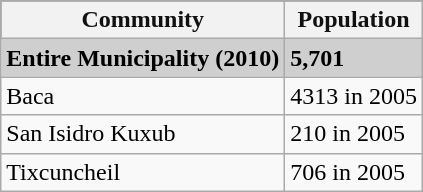<table class="wikitable">
<tr style="background:#111111; color:#111111;">
<th><strong>Community</strong></th>
<th><strong>Population</strong></th>
</tr>
<tr style="background:#CFCFCF;">
<td><strong>Entire Municipality (2010)</strong></td>
<td><strong>5,701</strong></td>
</tr>
<tr>
<td>Baca</td>
<td>4313 in 2005</td>
</tr>
<tr>
<td>San Isidro Kuxub</td>
<td>210 in 2005</td>
</tr>
<tr>
<td>Tixcuncheil</td>
<td>706 in 2005</td>
</tr>
</table>
